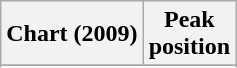<table class="wikitable sortable plainrowheaders" style="text-align:center">
<tr>
<th scope="col">Chart (2009)</th>
<th scope="col">Peak<br> position</th>
</tr>
<tr>
</tr>
<tr>
</tr>
</table>
